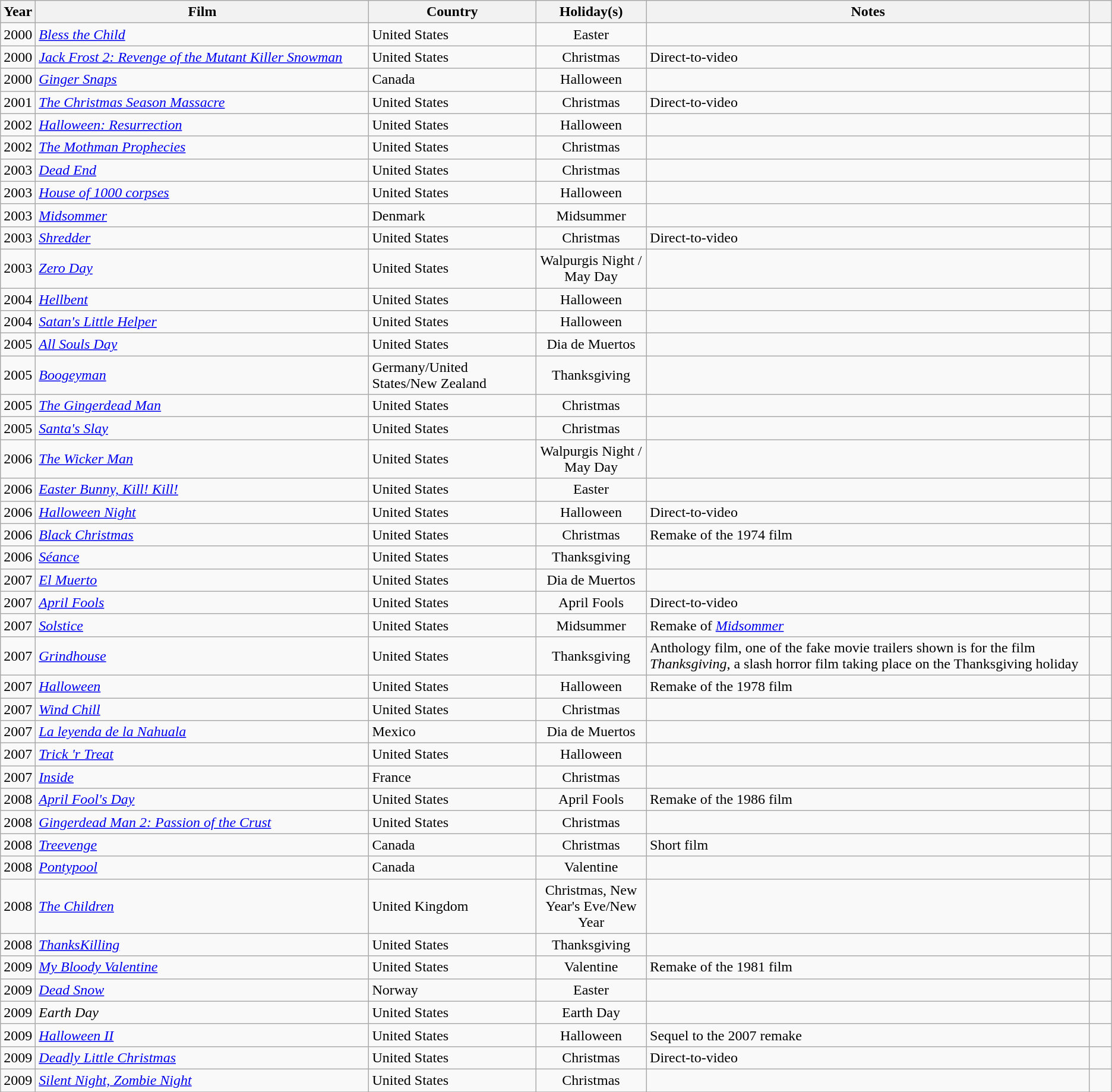<table class="wikitable plainrowheaders sortable">
<tr>
<th style=width:3%>Year</th>
<th style=width:30%>Film</th>
<th style=width:15%>Country</th>
<th style=width:10%>Holiday(s)</th>
<th>Notes</th>
<th style=width:2%></th>
</tr>
<tr>
<td>2000</td>
<td><em><a href='#'>Bless the Child</a></em></td>
<td>United States</td>
<td align=center>Easter</td>
<td></td>
<td align=center></td>
</tr>
<tr>
<td>2000</td>
<td><em><a href='#'>Jack Frost 2: Revenge of the Mutant Killer Snowman</a></em></td>
<td>United States</td>
<td align=center>Christmas</td>
<td>Direct-to-video</td>
<td align=center></td>
</tr>
<tr>
<td>2000</td>
<td><em><a href='#'>Ginger Snaps</a></em></td>
<td>Canada</td>
<td align=center>Halloween</td>
<td></td>
<td align=center></td>
</tr>
<tr>
<td>2001</td>
<td><em><a href='#'>The Christmas Season Massacre</a></em></td>
<td>United States</td>
<td align=center>Christmas</td>
<td>Direct-to-video</td>
<td align=center></td>
</tr>
<tr>
<td>2002</td>
<td><em><a href='#'>Halloween: Resurrection</a></em></td>
<td>United States</td>
<td align=center>Halloween</td>
<td></td>
<td align=center></td>
</tr>
<tr>
<td>2002</td>
<td><em><a href='#'>The Mothman Prophecies</a></em></td>
<td>United States</td>
<td align=center>Christmas</td>
<td></td>
<td align=center></td>
</tr>
<tr>
<td>2003</td>
<td><em><a href='#'>Dead End</a></em></td>
<td>United States</td>
<td align=center>Christmas</td>
<td></td>
<td align=center></td>
</tr>
<tr>
<td>2003</td>
<td><em><a href='#'>House of 1000 corpses</a></em></td>
<td>United States</td>
<td align=center>Halloween</td>
<td></td>
<td align=center></td>
</tr>
<tr>
<td>2003</td>
<td><em><a href='#'>Midsommer</a></em></td>
<td>Denmark</td>
<td align=center>Midsummer</td>
<td></td>
<td align=center></td>
</tr>
<tr>
<td>2003</td>
<td><em><a href='#'>Shredder</a></em></td>
<td>United States</td>
<td align=center>Christmas</td>
<td>Direct-to-video</td>
<td align=center></td>
</tr>
<tr>
<td>2003</td>
<td><em><a href='#'>Zero Day</a></em></td>
<td>United States</td>
<td align=center>Walpurgis Night / May Day</td>
<td></td>
<td align=center></td>
</tr>
<tr>
<td>2004</td>
<td><em><a href='#'>Hellbent</a></em></td>
<td>United States</td>
<td align=center>Halloween</td>
<td></td>
<td align=center></td>
</tr>
<tr>
<td>2004</td>
<td><em><a href='#'>Satan's Little Helper </a></em></td>
<td>United States</td>
<td align=center>Halloween</td>
<td></td>
<td align=center></td>
</tr>
<tr>
<td>2005</td>
<td><em><a href='#'>All Souls Day</a></em></td>
<td>United States</td>
<td align=center>Dia de Muertos</td>
<td></td>
<td align=center></td>
</tr>
<tr>
<td>2005</td>
<td><em><a href='#'>Boogeyman</a></em></td>
<td>Germany/United States/New Zealand</td>
<td align=center>Thanksgiving</td>
<td></td>
<td align=center></td>
</tr>
<tr>
<td>2005</td>
<td><em><a href='#'>The Gingerdead Man</a></em></td>
<td>United States</td>
<td align=center>Christmas</td>
<td></td>
<td align=center></td>
</tr>
<tr>
<td>2005</td>
<td><em><a href='#'>Santa's Slay</a></em></td>
<td>United States</td>
<td align=center>Christmas</td>
<td></td>
<td align=center></td>
</tr>
<tr>
<td>2006</td>
<td><em><a href='#'>The Wicker Man</a></em></td>
<td>United States</td>
<td align=center>Walpurgis Night / May Day</td>
<td></td>
<td align=center></td>
</tr>
<tr>
<td>2006</td>
<td><em><a href='#'>Easter Bunny, Kill! Kill!</a></em></td>
<td>United States</td>
<td align=center>Easter</td>
<td></td>
<td align=center></td>
</tr>
<tr>
<td>2006</td>
<td><em><a href='#'>Halloween Night</a></em></td>
<td>United States</td>
<td align=center>Halloween</td>
<td>Direct-to-video</td>
<td align=center></td>
</tr>
<tr>
<td>2006</td>
<td><em><a href='#'>Black Christmas</a></em></td>
<td>United States</td>
<td align=center>Christmas</td>
<td>Remake of the 1974 film</td>
<td align=center></td>
</tr>
<tr>
<td>2006</td>
<td><em><a href='#'>Séance</a></em></td>
<td>United States</td>
<td align=center>Thanksgiving</td>
<td></td>
<td align=center></td>
</tr>
<tr>
<td>2007</td>
<td><em><a href='#'>El Muerto</a></em></td>
<td>United States</td>
<td align=center>Dia de Muertos</td>
<td></td>
<td align=center></td>
</tr>
<tr>
<td>2007</td>
<td><em><a href='#'>April Fools</a></em></td>
<td>United States</td>
<td align=center>April Fools</td>
<td>Direct-to-video</td>
<td align=center></td>
</tr>
<tr>
<td>2007</td>
<td><em><a href='#'>Solstice</a></em></td>
<td>United States</td>
<td align=center>Midsummer</td>
<td>Remake of <em><a href='#'>Midsommer</a></em></td>
<td align=center></td>
</tr>
<tr>
<td>2007</td>
<td><em><a href='#'>Grindhouse</a></em></td>
<td>United States</td>
<td align=center>Thanksgiving</td>
<td>Anthology film, one of the fake movie trailers shown is for the film <em>Thanksgiving</em>, a slash horror film taking place on the Thanksgiving holiday</td>
<td align=center><br></td>
</tr>
<tr>
<td>2007</td>
<td><em><a href='#'>Halloween</a></em></td>
<td>United States</td>
<td align=center>Halloween</td>
<td>Remake of the 1978 film</td>
<td align=center></td>
</tr>
<tr>
<td>2007</td>
<td><em><a href='#'>Wind Chill</a></em></td>
<td>United States</td>
<td align=center>Christmas</td>
<td></td>
<td></td>
</tr>
<tr>
<td>2007</td>
<td><em><a href='#'>La leyenda de la Nahuala</a></em></td>
<td>Mexico</td>
<td align=center>Dia de Muertos</td>
<td></td>
<td></td>
</tr>
<tr>
<td>2007</td>
<td><em><a href='#'>Trick 'r Treat</a></em></td>
<td>United States</td>
<td align=center>Halloween</td>
<td></td>
<td align=center></td>
</tr>
<tr>
<td>2007</td>
<td><em><a href='#'>Inside</a></em></td>
<td>France</td>
<td align=center>Christmas</td>
<td></td>
<td align=center></td>
</tr>
<tr>
<td>2008</td>
<td><em><a href='#'>April Fool's Day</a></em></td>
<td>United States</td>
<td align=center>April Fools</td>
<td>Remake of the 1986 film</td>
<td align=center></td>
</tr>
<tr>
<td>2008</td>
<td><em><a href='#'>Gingerdead Man 2: Passion of the Crust</a></em></td>
<td>United States</td>
<td align=center>Christmas</td>
<td></td>
<td align=center></td>
</tr>
<tr>
<td>2008</td>
<td><em><a href='#'>Treevenge</a></em></td>
<td>Canada</td>
<td align=center>Christmas</td>
<td>Short film</td>
<td align=center></td>
</tr>
<tr>
<td>2008</td>
<td><em><a href='#'>Pontypool</a></em></td>
<td>Canada</td>
<td align=center>Valentine</td>
<td></td>
<td align=center></td>
</tr>
<tr>
<td>2008</td>
<td><em><a href='#'>The Children</a></em></td>
<td>United Kingdom</td>
<td align=center>Christmas, New Year's Eve/New Year</td>
<td></td>
<td align=center></td>
</tr>
<tr>
<td>2008</td>
<td><em><a href='#'>ThanksKilling</a></em></td>
<td>United States</td>
<td align=center>Thanksgiving</td>
<td></td>
<td align=center></td>
</tr>
<tr>
<td>2009</td>
<td><em><a href='#'>My Bloody Valentine</a></em></td>
<td>United States</td>
<td align=center>Valentine</td>
<td>Remake of the 1981 film</td>
<td align=center></td>
</tr>
<tr>
<td>2009</td>
<td><em><a href='#'>Dead Snow</a></em></td>
<td>Norway</td>
<td align=center>Easter</td>
<td></td>
<td align=center></td>
</tr>
<tr>
<td>2009</td>
<td><em>Earth Day</em></td>
<td>United States</td>
<td align=center>Earth Day</td>
<td></td>
<td align=center></td>
</tr>
<tr>
<td>2009</td>
<td><em><a href='#'>Halloween II</a></em></td>
<td>United States</td>
<td align=center>Halloween</td>
<td>Sequel to the 2007 remake</td>
<td align=center></td>
</tr>
<tr>
<td>2009</td>
<td><em><a href='#'>Deadly Little Christmas</a></em></td>
<td>United States</td>
<td align=center>Christmas</td>
<td>Direct-to-video</td>
<td align=center></td>
</tr>
<tr>
<td>2009</td>
<td><em><a href='#'>Silent Night, Zombie Night</a></em></td>
<td>United States</td>
<td align=center>Christmas</td>
<td></td>
<td align=center></td>
</tr>
<tr>
</tr>
</table>
